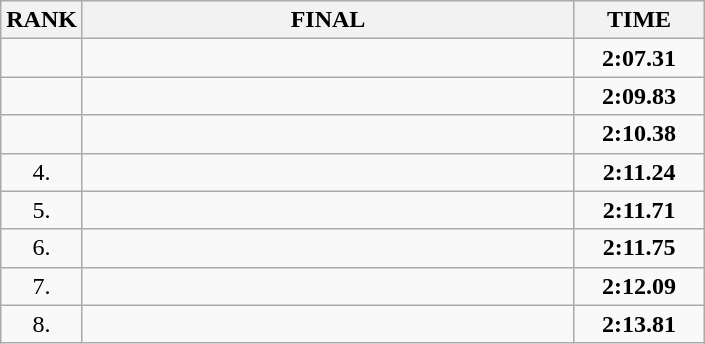<table class="wikitable">
<tr>
<th>RANK</th>
<th style="width: 20em">FINAL</th>
<th style="width: 5em">TIME</th>
</tr>
<tr>
<td align="center"></td>
<td></td>
<td align="center"><strong>2:07.31</strong></td>
</tr>
<tr>
<td align="center"></td>
<td></td>
<td align="center"><strong>2:09.83</strong></td>
</tr>
<tr>
<td align="center"></td>
<td></td>
<td align="center"><strong>2:10.38</strong></td>
</tr>
<tr>
<td align="center">4.</td>
<td></td>
<td align="center"><strong>2:11.24</strong></td>
</tr>
<tr>
<td align="center">5.</td>
<td></td>
<td align="center"><strong>2:11.71</strong></td>
</tr>
<tr>
<td align="center">6.</td>
<td></td>
<td align="center"><strong>2:11.75</strong></td>
</tr>
<tr>
<td align="center">7.</td>
<td></td>
<td align="center"><strong>2:12.09</strong></td>
</tr>
<tr>
<td align="center">8.</td>
<td></td>
<td align="center"><strong>2:13.81</strong></td>
</tr>
</table>
